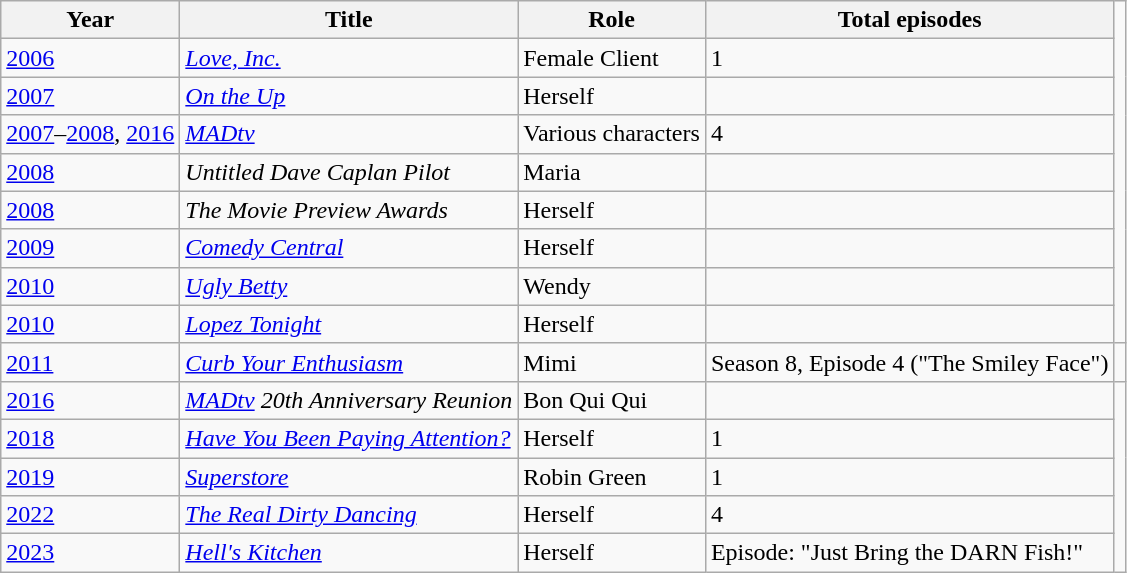<table class="wikitable">
<tr>
<th>Year</th>
<th>Title</th>
<th>Role</th>
<th>Total episodes</th>
</tr>
<tr>
<td><a href='#'>2006</a></td>
<td><em><a href='#'>Love, Inc.</a></em></td>
<td>Female Client</td>
<td>1</td>
</tr>
<tr>
<td><a href='#'>2007</a></td>
<td><em><a href='#'>On the Up</a></em></td>
<td>Herself</td>
<td></td>
</tr>
<tr>
<td><a href='#'>2007</a>–<a href='#'>2008</a>, <a href='#'>2016</a></td>
<td><em><a href='#'>MADtv</a></em></td>
<td>Various characters</td>
<td>4</td>
</tr>
<tr>
<td><a href='#'>2008</a></td>
<td><em>Untitled Dave Caplan Pilot</em></td>
<td>Maria</td>
<td></td>
</tr>
<tr>
<td><a href='#'>2008</a></td>
<td><em>The Movie Preview Awards</em></td>
<td>Herself</td>
<td></td>
</tr>
<tr>
<td><a href='#'>2009</a></td>
<td><em><a href='#'>Comedy Central</a></em></td>
<td>Herself</td>
<td></td>
</tr>
<tr>
<td><a href='#'>2010</a></td>
<td><em><a href='#'>Ugly Betty</a></em></td>
<td>Wendy</td>
<td></td>
</tr>
<tr>
<td><a href='#'>2010</a></td>
<td><em><a href='#'>Lopez Tonight</a></em></td>
<td>Herself</td>
<td></td>
</tr>
<tr>
<td><a href='#'>2011</a></td>
<td><em><a href='#'>Curb Your Enthusiasm</a></em></td>
<td>Mimi</td>
<td>Season 8, Episode 4 ("The Smiley Face")</td>
<td></td>
</tr>
<tr>
<td><a href='#'>2016</a></td>
<td><em><a href='#'>MADtv</a> 20th Anniversary Reunion</em></td>
<td>Bon Qui Qui</td>
<td></td>
</tr>
<tr>
<td><a href='#'>2018</a></td>
<td><em><a href='#'>Have You Been Paying Attention?</a></em></td>
<td>Herself</td>
<td>1</td>
</tr>
<tr>
<td><a href='#'>2019</a></td>
<td><em><a href='#'>Superstore</a></em></td>
<td>Robin Green</td>
<td>1</td>
</tr>
<tr>
<td><a href='#'>2022</a></td>
<td><em><a href='#'>The Real Dirty Dancing</a></em></td>
<td>Herself</td>
<td>4</td>
</tr>
<tr>
<td><a href='#'>2023</a></td>
<td><em><a href='#'>Hell's Kitchen</a></em></td>
<td>Herself</td>
<td>Episode: "Just Bring the DARN Fish!"</td>
</tr>
</table>
